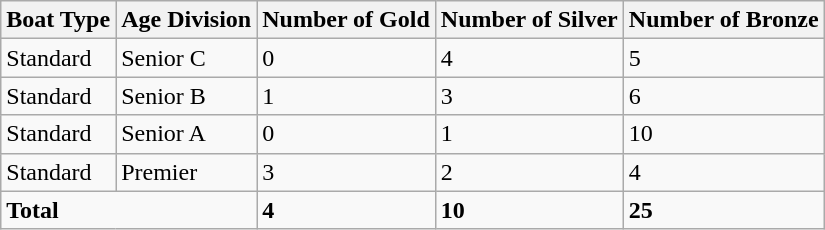<table class="wikitable sortable">
<tr>
<th>Boat Type</th>
<th>Age Division</th>
<th>Number of Gold</th>
<th>Number of Silver</th>
<th>Number of Bronze</th>
</tr>
<tr>
<td>Standard</td>
<td>Senior C</td>
<td>0</td>
<td>4</td>
<td>5</td>
</tr>
<tr>
<td>Standard</td>
<td>Senior B</td>
<td>1</td>
<td>3</td>
<td>6</td>
</tr>
<tr>
<td>Standard</td>
<td>Senior A</td>
<td>0</td>
<td>1</td>
<td>10</td>
</tr>
<tr>
<td>Standard</td>
<td>Premier</td>
<td>3</td>
<td>2</td>
<td>4</td>
</tr>
<tr>
<td colspan="2"><strong>Total</strong></td>
<td><strong>4</strong></td>
<td><strong>10</strong></td>
<td><strong>25</strong></td>
</tr>
</table>
